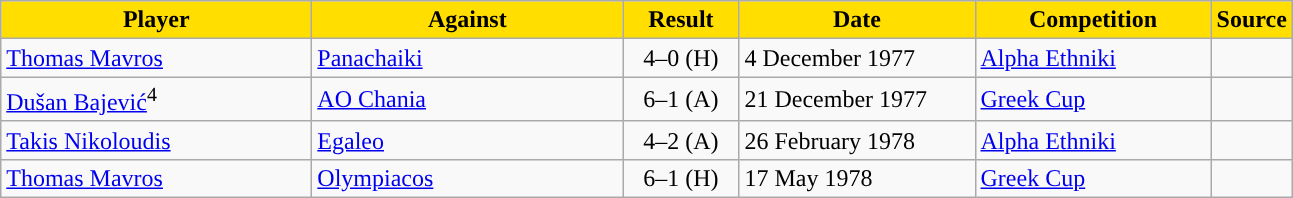<table class="wikitable">
<tr>
<th width=200 style="background:#FFDE00">Player</th>
<th width=200 style="background:#FFDE00">Against</th>
<th width=70 style="background:#FFDE00">Result</th>
<th width=150 style="background:#FFDE00">Date</th>
<th width=150 style="background:#FFDE00">Competition</th>
<th style="background:#FFDE00">Source</th>
</tr>
<tr>
<td> <a href='#'>Thomas Mavros</a></td>
<td> <a href='#'>Panachaiki</a></td>
<td align=center>4–0 (H)</td>
<td>4 December 1977</td>
<td><a href='#'>Alpha Ethniki</a></td>
<td align=center></td>
</tr>
<tr>
<td> <a href='#'>Dušan Bajević</a><sup>4</sup></td>
<td> <a href='#'>AO Chania</a></td>
<td align=center>6–1 (A)</td>
<td>21 December 1977</td>
<td><a href='#'>Greek Cup</a></td>
<td align=center></td>
</tr>
<tr>
<td> <a href='#'>Takis Nikoloudis</a></td>
<td> <a href='#'>Egaleo</a></td>
<td align=center>4–2 (Α)</td>
<td>26 February 1978</td>
<td><a href='#'>Alpha Ethniki</a></td>
<td align=center></td>
</tr>
<tr>
<td> <a href='#'>Thomas Mavros</a></td>
<td> <a href='#'>Olympiacos</a></td>
<td align=center>6–1 (H)</td>
<td>17 May 1978</td>
<td><a href='#'>Greek Cup</a></td>
<td align=center></td>
</tr>
</table>
